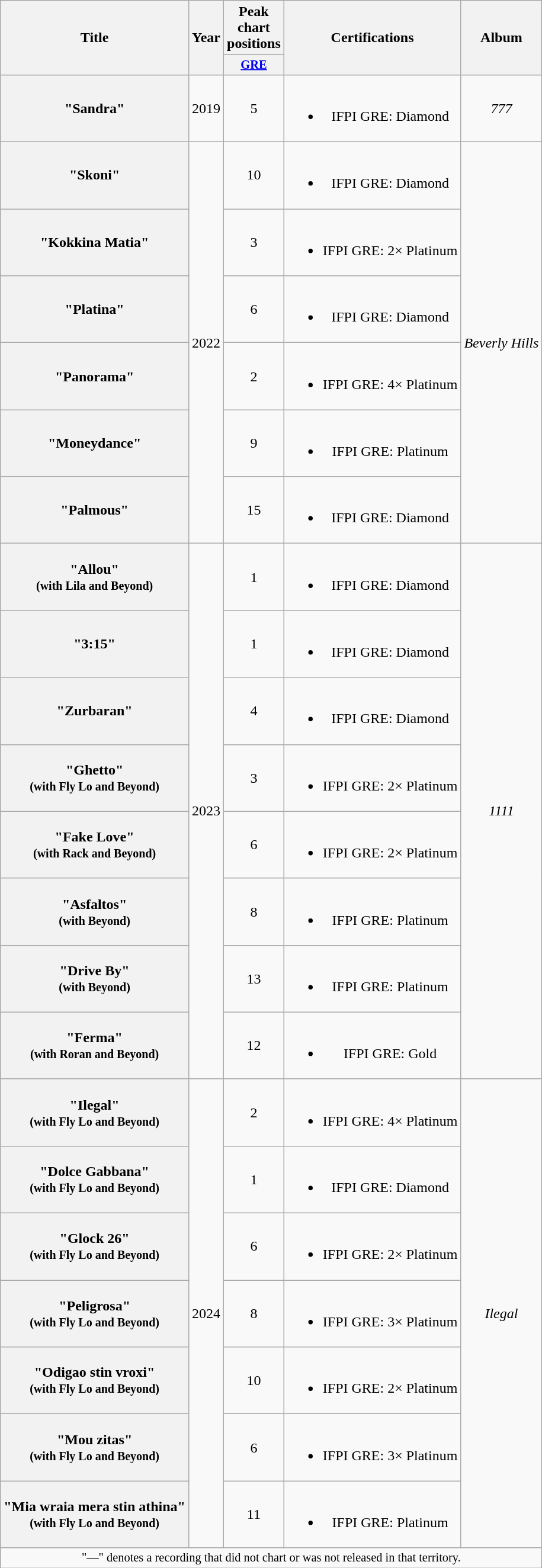<table class="wikitable plainrowheaders" style="text-align:center;">
<tr>
<th scope="col" rowspan="2">Title</th>
<th scope="col" rowspan="2">Year</th>
<th scope="col" colspan="1">Peak<br>chart<br>positions</th>
<th scope="col" rowspan="2">Certifications</th>
<th scope="col" rowspan="2">Album</th>
</tr>
<tr>
<th style="width:3em; font-size:85%;"><a href='#'>GRE</a><br></th>
</tr>
<tr>
<th scope="row">"Sandra"</th>
<td>2019</td>
<td>5</td>
<td><br><ul><li>IFPI GRE: Diamond</li></ul></td>
<td><em>777</em></td>
</tr>
<tr>
<th scope="row">"Skoni"</th>
<td rowspan="6">2022</td>
<td>10</td>
<td><br><ul><li>IFPI GRE: Diamond</li></ul></td>
<td rowspan="6"><em>Beverly Hills</em></td>
</tr>
<tr>
<th scope="row">"Kokkina Matia"<br></th>
<td>3</td>
<td><br><ul><li>IFPI GRE: 2× Platinum</li></ul></td>
</tr>
<tr>
<th scope="row">"Platina"<br></th>
<td>6</td>
<td><br><ul><li>IFPI GRE: Diamond</li></ul></td>
</tr>
<tr>
<th scope="row">"Panorama"<br></th>
<td>2</td>
<td><br><ul><li>IFPI GRE: 4× Platinum</li></ul></td>
</tr>
<tr>
<th scope="row">"Moneydance"<br></th>
<td>9</td>
<td><br><ul><li>IFPI GRE: Platinum</li></ul></td>
</tr>
<tr>
<th scope="row">"Palmous"<br></th>
<td>15</td>
<td><br><ul><li>IFPI GRE: Diamond</li></ul></td>
</tr>
<tr>
<th scope="row">"Allou"<br><small>(with Lila and Beyond)</small></th>
<td rowspan="8">2023</td>
<td>1</td>
<td><br><ul><li>IFPI GRE: Diamond</li></ul></td>
<td rowspan="8"><em>1111</em></td>
</tr>
<tr>
<th scope="row">"3:15"</th>
<td>1</td>
<td><br><ul><li>IFPI GRE: Diamond</li></ul></td>
</tr>
<tr>
<th scope="row">"Zurbaran"</th>
<td>4</td>
<td><br><ul><li>IFPI GRE: Diamond</li></ul></td>
</tr>
<tr>
<th scope="row">"Ghetto"<br><small>(with Fly Lo and Beyond)</small></th>
<td>3</td>
<td><br><ul><li>IFPI GRE: 2× Platinum</li></ul></td>
</tr>
<tr>
<th scope="row">"Fake Love"<br><small>(with Rack and Beyond)</small></th>
<td>6</td>
<td><br><ul><li>IFPI GRE: 2× Platinum</li></ul></td>
</tr>
<tr>
<th scope="row">"Asfaltos"<br><small>(with Beyond)</small></th>
<td>8</td>
<td><br><ul><li>IFPI GRE: Platinum</li></ul></td>
</tr>
<tr>
<th scope="row">"Drive By"<br><small>(with Beyond)</small></th>
<td>13</td>
<td><br><ul><li>IFPI GRE: Platinum</li></ul></td>
</tr>
<tr>
<th scope="row">"Ferma"<br><small>(with Roran and Beyond)</small></th>
<td>12</td>
<td><br><ul><li>IFPI GRE: Gold</li></ul></td>
</tr>
<tr>
<th scope="row">"Ilegal"<br><small>(with Fly Lo and Beyond)</small></th>
<td rowspan="7">2024</td>
<td>2</td>
<td><br><ul><li>IFPI GRE: 4× Platinum</li></ul></td>
<td rowspan="7"><em>Ilegal</em></td>
</tr>
<tr>
<th scope="row">"Dolce Gabbana"<br><small>(with Fly Lo and Beyond)</small></th>
<td>1</td>
<td><br><ul><li>IFPI GRE: Diamond</li></ul></td>
</tr>
<tr>
<th scope="row">"Glock 26"<br><small>(with Fly Lo and Beyond)</small></th>
<td>6</td>
<td><br><ul><li>IFPI GRE: 2× Platinum</li></ul></td>
</tr>
<tr>
<th scope="row">"Peligrosa"<br><small>(with Fly Lo and Beyond)</small></th>
<td>8</td>
<td><br><ul><li>IFPI GRE: 3× Platinum</li></ul></td>
</tr>
<tr>
<th scope="row">"Odigao stin vroxi"<br><small>(with Fly Lo and Beyond)</small></th>
<td>10</td>
<td><br><ul><li>IFPI GRE: 2× Platinum</li></ul></td>
</tr>
<tr>
<th scope="row">"Mou zitas"<br><small>(with Fly Lo and Beyond)</small></th>
<td>6</td>
<td><br><ul><li>IFPI GRE: 3× Platinum</li></ul></td>
</tr>
<tr>
<th scope="row">"Mia wraia mera stin athina"<br><small>(with Fly Lo and Beyond)</small></th>
<td>11</td>
<td><br><ul><li>IFPI GRE: Platinum</li></ul></td>
</tr>
<tr>
<td colspan="5" style="font-size:85%">"—" denotes a recording that did not chart or was not released in that territory.</td>
</tr>
</table>
